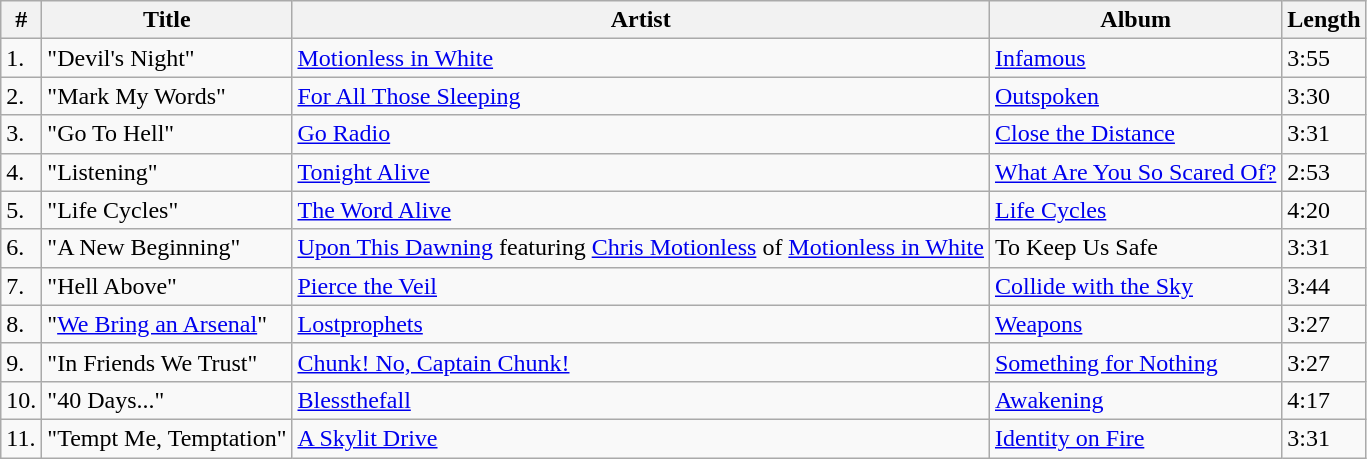<table class="wikitable" border="1">
<tr>
<th>#</th>
<th>Title</th>
<th>Artist</th>
<th>Album</th>
<th>Length</th>
</tr>
<tr>
<td>1.</td>
<td>"Devil's Night"</td>
<td><a href='#'>Motionless in White</a></td>
<td><a href='#'>Infamous</a></td>
<td>3:55</td>
</tr>
<tr>
<td>2.</td>
<td>"Mark My Words"</td>
<td><a href='#'>For All Those Sleeping</a></td>
<td><a href='#'>Outspoken</a></td>
<td>3:30</td>
</tr>
<tr>
<td>3.</td>
<td>"Go To Hell"</td>
<td><a href='#'>Go Radio</a></td>
<td><a href='#'>Close the Distance</a></td>
<td>3:31</td>
</tr>
<tr>
<td>4.</td>
<td>"Listening"</td>
<td><a href='#'>Tonight Alive</a></td>
<td><a href='#'>What Are You So Scared Of?</a></td>
<td>2:53</td>
</tr>
<tr>
<td>5.</td>
<td>"Life Cycles"</td>
<td><a href='#'>The Word Alive</a></td>
<td><a href='#'>Life Cycles</a></td>
<td>4:20</td>
</tr>
<tr>
<td>6.</td>
<td>"A New Beginning"</td>
<td><a href='#'>Upon This Dawning</a> featuring <a href='#'>Chris Motionless</a> of <a href='#'>Motionless in White</a></td>
<td>To Keep Us Safe</td>
<td>3:31</td>
</tr>
<tr>
<td>7.</td>
<td>"Hell Above"</td>
<td><a href='#'>Pierce the Veil</a></td>
<td><a href='#'>Collide with the Sky</a></td>
<td>3:44</td>
</tr>
<tr>
<td>8.</td>
<td>"<a href='#'>We Bring an Arsenal</a>"</td>
<td><a href='#'>Lostprophets</a></td>
<td><a href='#'>Weapons</a></td>
<td>3:27</td>
</tr>
<tr>
<td>9.</td>
<td>"In Friends We Trust"</td>
<td><a href='#'>Chunk! No, Captain Chunk!</a></td>
<td><a href='#'>Something for Nothing</a></td>
<td>3:27</td>
</tr>
<tr>
<td>10.</td>
<td>"40 Days..."</td>
<td><a href='#'>Blessthefall</a></td>
<td><a href='#'>Awakening</a></td>
<td>4:17</td>
</tr>
<tr>
<td>11.</td>
<td>"Tempt Me, Temptation"</td>
<td><a href='#'>A Skylit Drive</a></td>
<td><a href='#'>Identity on Fire</a></td>
<td>3:31</td>
</tr>
</table>
